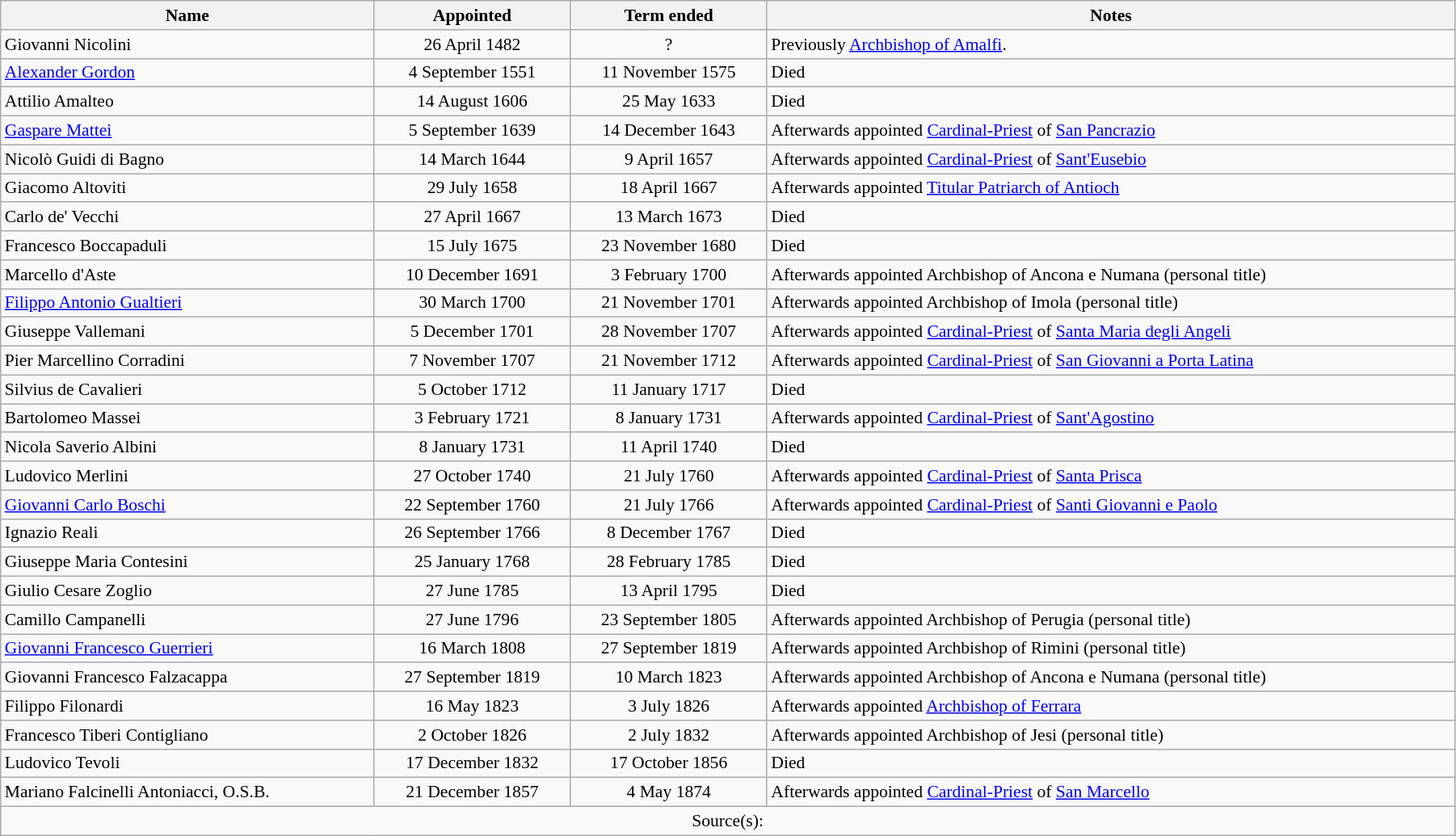<table class="wikitable" style="font-size:90%;width:95%;">
<tr>
<th>Name</th>
<th>Appointed</th>
<th>Term ended</th>
<th>Notes</th>
</tr>
<tr>
<td>Giovanni Nicolini</td>
<td align="center">26 April 1482</td>
<td align="center">?</td>
<td>Previously <a href='#'>Archbishop of Amalfi</a>.</td>
</tr>
<tr>
<td><a href='#'>Alexander Gordon</a></td>
<td align="center">4 September 1551</td>
<td align="center">11 November 1575</td>
<td>Died</td>
</tr>
<tr>
<td>Attilio Amalteo</td>
<td align="center">14 August 1606</td>
<td align="center">25 May 1633</td>
<td>Died</td>
</tr>
<tr>
<td><a href='#'>Gaspare Mattei</a></td>
<td align="center">5 September 1639</td>
<td align="center">14 December 1643</td>
<td>Afterwards appointed <a href='#'>Cardinal-Priest</a> of <a href='#'>San Pancrazio</a></td>
</tr>
<tr>
<td>Nicolò Guidi di Bagno</td>
<td align="center">14 March 1644</td>
<td align="center">9 April 1657</td>
<td>Afterwards appointed <a href='#'>Cardinal-Priest</a> of <a href='#'>Sant'Eusebio</a></td>
</tr>
<tr>
<td>Giacomo Altoviti</td>
<td align="center">29 July 1658</td>
<td align="center">18 April 1667</td>
<td>Afterwards appointed <a href='#'>Titular Patriarch of Antioch</a></td>
</tr>
<tr>
<td>Carlo de' Vecchi</td>
<td align="center">27 April 1667</td>
<td align="center">13 March 1673</td>
<td>Died</td>
</tr>
<tr>
<td>Francesco Boccapaduli</td>
<td align="center">15 July 1675</td>
<td align="center">23 November 1680</td>
<td>Died</td>
</tr>
<tr>
<td>Marcello d'Aste</td>
<td align="center">10 December 1691</td>
<td align="center">3 February 1700</td>
<td>Afterwards appointed Archbishop of Ancona e Numana (personal title)</td>
</tr>
<tr>
<td><a href='#'>Filippo Antonio Gualtieri</a></td>
<td align="center">30 March 1700</td>
<td align="center">21 November 1701</td>
<td>Afterwards appointed Archbishop of Imola (personal title)</td>
</tr>
<tr>
<td>Giuseppe Vallemani</td>
<td align="center">5 December 1701</td>
<td align="center">28 November 1707</td>
<td>Afterwards appointed <a href='#'>Cardinal-Priest</a> of <a href='#'>Santa Maria degli Angeli</a></td>
</tr>
<tr>
<td>Pier Marcellino Corradini</td>
<td align="center">7 November 1707</td>
<td align="center">21 November 1712</td>
<td>Afterwards appointed <a href='#'>Cardinal-Priest</a> of <a href='#'>San Giovanni a Porta Latina</a></td>
</tr>
<tr>
<td>Silvius de Cavalieri</td>
<td align="center">5 October 1712</td>
<td align="center">11 January 1717</td>
<td>Died</td>
</tr>
<tr>
<td>Bartolomeo Massei</td>
<td align="center">3 February 1721</td>
<td align="center">8 January 1731</td>
<td>Afterwards appointed <a href='#'>Cardinal-Priest</a> of <a href='#'>Sant'Agostino</a></td>
</tr>
<tr>
<td>Nicola Saverio Albini</td>
<td align="center">8 January 1731</td>
<td align="center">11 April 1740</td>
<td>Died</td>
</tr>
<tr>
<td>Ludovico Merlini</td>
<td align="center">27 October 1740</td>
<td align="center">21 July 1760</td>
<td>Afterwards appointed <a href='#'>Cardinal-Priest</a> of <a href='#'>Santa Prisca</a></td>
</tr>
<tr>
<td><a href='#'>Giovanni Carlo Boschi</a></td>
<td align="center">22 September 1760</td>
<td align="center">21 July 1766</td>
<td>Afterwards appointed <a href='#'>Cardinal-Priest</a> of <a href='#'>Santi Giovanni e Paolo</a></td>
</tr>
<tr>
<td>Ignazio Reali</td>
<td align="center">26 September 1766</td>
<td align="center">8 December 1767</td>
<td>Died</td>
</tr>
<tr>
<td>Giuseppe Maria Contesini</td>
<td align="center">25 January 1768</td>
<td align="center">28 February 1785</td>
<td>Died</td>
</tr>
<tr>
<td>Giulio Cesare Zoglio</td>
<td align="center">27 June 1785</td>
<td align="center">13 April 1795</td>
<td>Died</td>
</tr>
<tr>
<td>Camillo Campanelli</td>
<td align="center">27 June 1796</td>
<td align="center">23 September 1805</td>
<td>Afterwards appointed Archbishop of Perugia (personal title)</td>
</tr>
<tr>
<td><a href='#'>Giovanni Francesco Guerrieri</a></td>
<td align="center">16 March 1808</td>
<td align="center">27 September 1819</td>
<td>Afterwards appointed Archbishop of Rimini (personal title)</td>
</tr>
<tr>
<td>Giovanni Francesco Falzacappa</td>
<td align="center">27 September 1819</td>
<td align="center">10 March 1823</td>
<td>Afterwards appointed Archbishop of Ancona e Numana (personal title)</td>
</tr>
<tr>
<td>Filippo Filonardi</td>
<td align="center">16 May 1823</td>
<td align="center">3 July 1826</td>
<td>Afterwards appointed <a href='#'>Archbishop of Ferrara</a></td>
</tr>
<tr>
<td>Francesco Tiberi Contigliano</td>
<td align="center">2 October 1826</td>
<td align="center">2 July 1832</td>
<td>Afterwards appointed Archbishop of Jesi (personal title)</td>
</tr>
<tr>
<td>Ludovico Tevoli</td>
<td align="center">17 December 1832</td>
<td align="center">17 October 1856</td>
<td>Died</td>
</tr>
<tr>
<td>Mariano Falcinelli Antoniacci, O.S.B.</td>
<td align="center">21 December 1857</td>
<td align="center">4 May 1874</td>
<td>Afterwards appointed <a href='#'>Cardinal-Priest</a> of <a href='#'>San Marcello</a></td>
</tr>
<tr>
<td align="center" colspan="4">Source(s):</td>
</tr>
</table>
